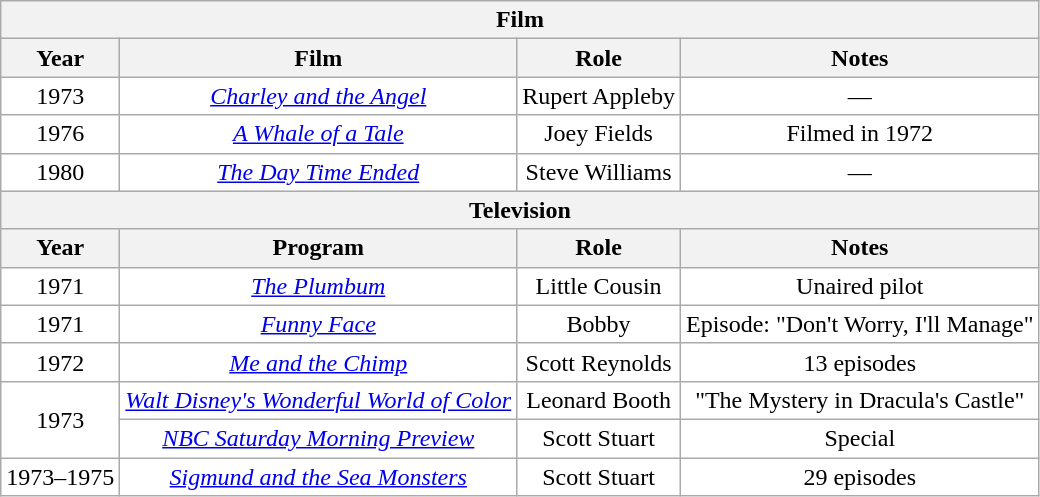<table class="wikitable" rowspan=5; style="text-align: center; background:#ffffff;">
<tr>
<th colspan=4>Film</th>
</tr>
<tr>
<th>Year</th>
<th>Film</th>
<th>Role</th>
<th>Notes</th>
</tr>
<tr>
<td>1973</td>
<td><em><a href='#'>Charley and the Angel</a></em></td>
<td>Rupert Appleby</td>
<td>—</td>
</tr>
<tr>
<td>1976</td>
<td><em><a href='#'>A Whale of a Tale</a></em></td>
<td>Joey Fields</td>
<td>Filmed in 1972</td>
</tr>
<tr>
<td>1980</td>
<td><em><a href='#'>The Day Time Ended</a></em></td>
<td>Steve Williams</td>
<td>—</td>
</tr>
<tr>
<th colspan=4>Television</th>
</tr>
<tr>
<th>Year</th>
<th>Program</th>
<th>Role</th>
<th>Notes</th>
</tr>
<tr>
<td>1971</td>
<td><em><a href='#'>The Plumbum</a></em></td>
<td>Little Cousin</td>
<td>Unaired pilot</td>
</tr>
<tr>
<td>1971</td>
<td><em><a href='#'>Funny Face</a></em></td>
<td>Bobby</td>
<td>Episode: "Don't Worry, I'll Manage"</td>
</tr>
<tr>
<td>1972</td>
<td><em><a href='#'>Me and the Chimp</a></em></td>
<td>Scott Reynolds</td>
<td>13 episodes</td>
</tr>
<tr>
<td rowspan=2>1973</td>
<td><em><a href='#'>Walt Disney's Wonderful World of Color</a></em></td>
<td>Leonard Booth</td>
<td>"The Mystery in Dracula's Castle"</td>
</tr>
<tr>
<td><em><a href='#'>NBC Saturday Morning Preview</a></em></td>
<td>Scott Stuart</td>
<td>Special</td>
</tr>
<tr>
<td>1973–1975</td>
<td><em><a href='#'>Sigmund and the Sea Monsters</a></em></td>
<td>Scott Stuart</td>
<td>29 episodes</td>
</tr>
</table>
